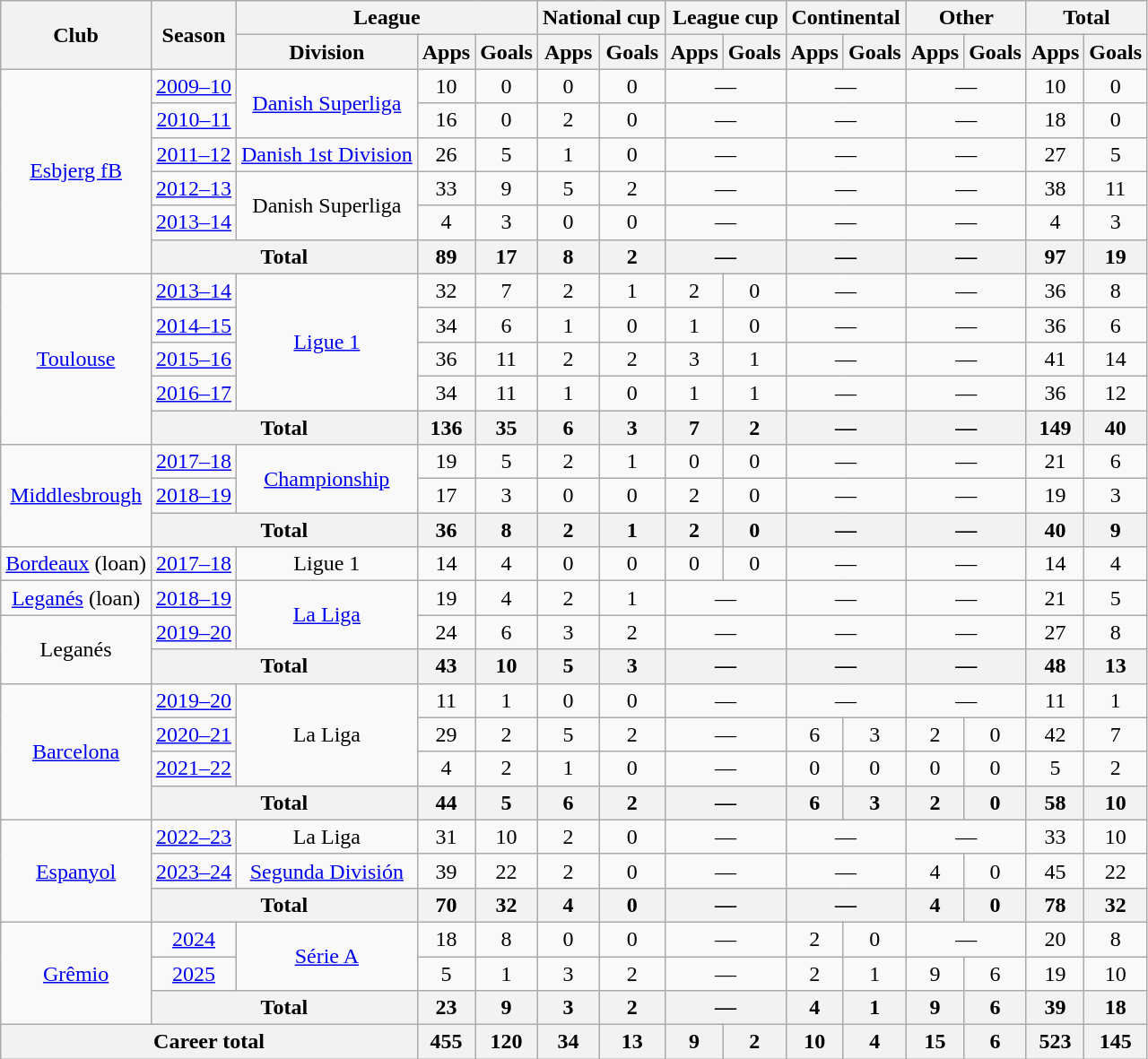<table class="wikitable" style="text-align:center">
<tr>
<th rowspan="2">Club</th>
<th rowspan="2">Season</th>
<th colspan="3">League</th>
<th colspan="2">National cup</th>
<th colspan="2">League cup</th>
<th colspan="2">Continental</th>
<th colspan="2">Other</th>
<th colspan="2">Total</th>
</tr>
<tr>
<th>Division</th>
<th>Apps</th>
<th>Goals</th>
<th>Apps</th>
<th>Goals</th>
<th>Apps</th>
<th>Goals</th>
<th>Apps</th>
<th>Goals</th>
<th>Apps</th>
<th>Goals</th>
<th>Apps</th>
<th>Goals</th>
</tr>
<tr>
<td rowspan="6"><a href='#'>Esbjerg fB</a></td>
<td><a href='#'>2009–10</a></td>
<td rowspan="2"><a href='#'>Danish Superliga</a></td>
<td>10</td>
<td>0</td>
<td>0</td>
<td>0</td>
<td colspan="2">—</td>
<td colspan="2">—</td>
<td colspan="2">—</td>
<td>10</td>
<td>0</td>
</tr>
<tr>
<td><a href='#'>2010–11</a></td>
<td>16</td>
<td>0</td>
<td>2</td>
<td>0</td>
<td colspan="2">—</td>
<td colspan="2">—</td>
<td colspan="2">—</td>
<td>18</td>
<td>0</td>
</tr>
<tr>
<td><a href='#'>2011–12</a></td>
<td><a href='#'>Danish 1st Division</a></td>
<td>26</td>
<td>5</td>
<td>1</td>
<td>0</td>
<td colspan="2">—</td>
<td colspan="2">—</td>
<td colspan="2">—</td>
<td>27</td>
<td>5</td>
</tr>
<tr>
<td><a href='#'>2012–13</a></td>
<td rowspan="2">Danish Superliga</td>
<td>33</td>
<td>9</td>
<td>5</td>
<td>2</td>
<td colspan="2">—</td>
<td colspan="2">—</td>
<td colspan="2">—</td>
<td>38</td>
<td>11</td>
</tr>
<tr>
<td><a href='#'>2013–14</a></td>
<td>4</td>
<td>3</td>
<td>0</td>
<td>0</td>
<td colspan="2">—</td>
<td colspan="2">—</td>
<td colspan="2">—</td>
<td>4</td>
<td>3</td>
</tr>
<tr>
<th colspan="2">Total</th>
<th>89</th>
<th>17</th>
<th>8</th>
<th>2</th>
<th colspan="2">—</th>
<th colspan="2">—</th>
<th colspan="2">—</th>
<th>97</th>
<th>19</th>
</tr>
<tr>
<td rowspan="5"><a href='#'>Toulouse</a></td>
<td><a href='#'>2013–14</a></td>
<td rowspan="4"><a href='#'>Ligue 1</a></td>
<td>32</td>
<td>7</td>
<td>2</td>
<td>1</td>
<td>2</td>
<td>0</td>
<td colspan="2">—</td>
<td colspan="2">—</td>
<td>36</td>
<td>8</td>
</tr>
<tr>
<td><a href='#'>2014–15</a></td>
<td>34</td>
<td>6</td>
<td>1</td>
<td>0</td>
<td>1</td>
<td>0</td>
<td colspan="2">—</td>
<td colspan="2">—</td>
<td>36</td>
<td>6</td>
</tr>
<tr>
<td><a href='#'>2015–16</a></td>
<td>36</td>
<td>11</td>
<td>2</td>
<td>2</td>
<td>3</td>
<td>1</td>
<td colspan="2">—</td>
<td colspan="2">—</td>
<td>41</td>
<td>14</td>
</tr>
<tr>
<td><a href='#'>2016–17</a></td>
<td>34</td>
<td>11</td>
<td>1</td>
<td>0</td>
<td>1</td>
<td>1</td>
<td colspan="2">—</td>
<td colspan="2">—</td>
<td>36</td>
<td>12</td>
</tr>
<tr>
<th colspan="2">Total</th>
<th>136</th>
<th>35</th>
<th>6</th>
<th>3</th>
<th>7</th>
<th>2</th>
<th colspan="2">—</th>
<th colspan="2">—</th>
<th>149</th>
<th>40</th>
</tr>
<tr>
<td rowspan="3"><a href='#'>Middlesbrough</a></td>
<td><a href='#'>2017–18</a></td>
<td rowspan="2"><a href='#'>Championship</a></td>
<td>19</td>
<td>5</td>
<td>2</td>
<td>1</td>
<td>0</td>
<td>0</td>
<td colspan="2">—</td>
<td colspan="2">—</td>
<td>21</td>
<td>6</td>
</tr>
<tr>
<td><a href='#'>2018–19</a></td>
<td>17</td>
<td>3</td>
<td>0</td>
<td>0</td>
<td>2</td>
<td>0</td>
<td colspan="2">—</td>
<td colspan="2">—</td>
<td>19</td>
<td>3</td>
</tr>
<tr>
<th colspan="2">Total</th>
<th>36</th>
<th>8</th>
<th>2</th>
<th>1</th>
<th>2</th>
<th>0</th>
<th colspan="2">—</th>
<th colspan="2">—</th>
<th>40</th>
<th>9</th>
</tr>
<tr>
<td><a href='#'>Bordeaux</a> (loan)</td>
<td><a href='#'>2017–18</a></td>
<td>Ligue 1</td>
<td>14</td>
<td>4</td>
<td>0</td>
<td>0</td>
<td>0</td>
<td>0</td>
<td colspan="2">—</td>
<td colspan="2">—</td>
<td>14</td>
<td>4</td>
</tr>
<tr>
<td><a href='#'>Leganés</a> (loan)</td>
<td><a href='#'>2018–19</a></td>
<td rowspan="2"><a href='#'>La Liga</a></td>
<td>19</td>
<td>4</td>
<td>2</td>
<td>1</td>
<td colspan="2">—</td>
<td colspan="2">—</td>
<td colspan="2">—</td>
<td>21</td>
<td>5</td>
</tr>
<tr>
<td rowspan="2">Leganés</td>
<td><a href='#'>2019–20</a></td>
<td>24</td>
<td>6</td>
<td>3</td>
<td>2</td>
<td colspan="2">—</td>
<td colspan="2">—</td>
<td colspan="2">—</td>
<td>27</td>
<td>8</td>
</tr>
<tr>
<th colspan="2">Total</th>
<th>43</th>
<th>10</th>
<th>5</th>
<th>3</th>
<th colspan="2">—</th>
<th colspan="2">—</th>
<th colspan="2">—</th>
<th>48</th>
<th>13</th>
</tr>
<tr>
<td rowspan="4"><a href='#'>Barcelona</a></td>
<td><a href='#'>2019–20</a></td>
<td rowspan="3">La Liga</td>
<td>11</td>
<td>1</td>
<td>0</td>
<td>0</td>
<td colspan="2">—</td>
<td colspan="2">—</td>
<td colspan="2">—</td>
<td>11</td>
<td>1</td>
</tr>
<tr>
<td><a href='#'>2020–21</a></td>
<td>29</td>
<td>2</td>
<td>5</td>
<td>2</td>
<td colspan="2">—</td>
<td>6</td>
<td>3</td>
<td>2</td>
<td>0</td>
<td>42</td>
<td>7</td>
</tr>
<tr>
<td><a href='#'>2021–22</a></td>
<td>4</td>
<td>2</td>
<td>1</td>
<td>0</td>
<td colspan="2">—</td>
<td>0</td>
<td>0</td>
<td>0</td>
<td>0</td>
<td>5</td>
<td>2</td>
</tr>
<tr>
<th colspan="2">Total</th>
<th>44</th>
<th>5</th>
<th>6</th>
<th>2</th>
<th colspan="2">—</th>
<th>6</th>
<th>3</th>
<th>2</th>
<th>0</th>
<th>58</th>
<th>10</th>
</tr>
<tr>
<td rowspan="3"><a href='#'>Espanyol</a></td>
<td><a href='#'>2022–23</a></td>
<td>La Liga</td>
<td>31</td>
<td>10</td>
<td>2</td>
<td>0</td>
<td colspan="2">—</td>
<td colspan="2">—</td>
<td colspan="2">—</td>
<td>33</td>
<td>10</td>
</tr>
<tr>
<td><a href='#'>2023–24</a></td>
<td><a href='#'>Segunda División</a></td>
<td>39</td>
<td>22</td>
<td>2</td>
<td>0</td>
<td colspan="2">—</td>
<td colspan="2">—</td>
<td>4</td>
<td>0</td>
<td>45</td>
<td>22</td>
</tr>
<tr>
<th colspan="2">Total</th>
<th>70</th>
<th>32</th>
<th>4</th>
<th>0</th>
<th colspan="2">—</th>
<th colspan="2">—</th>
<th>4</th>
<th>0</th>
<th>78</th>
<th>32</th>
</tr>
<tr>
<td rowspan="3"><a href='#'>Grêmio</a></td>
<td><a href='#'>2024</a></td>
<td rowspan="2"><a href='#'>Série A</a></td>
<td>18</td>
<td>8</td>
<td>0</td>
<td>0</td>
<td colspan="2">—</td>
<td>2</td>
<td>0</td>
<td colspan="2">—</td>
<td>20</td>
<td>8</td>
</tr>
<tr>
<td><a href='#'>2025</a></td>
<td>5</td>
<td>1</td>
<td>3</td>
<td>2</td>
<td colspan="2">—</td>
<td>2</td>
<td>1</td>
<td>9</td>
<td>6</td>
<td>19</td>
<td>10</td>
</tr>
<tr>
<th colspan="2">Total</th>
<th>23</th>
<th>9</th>
<th>3</th>
<th>2</th>
<th colspan="2">—</th>
<th>4</th>
<th>1</th>
<th>9</th>
<th>6</th>
<th>39</th>
<th>18</th>
</tr>
<tr>
<th colspan="3">Career total</th>
<th>455</th>
<th>120</th>
<th>34</th>
<th>13</th>
<th>9</th>
<th>2</th>
<th>10</th>
<th>4</th>
<th>15</th>
<th>6</th>
<th>523</th>
<th>145</th>
</tr>
</table>
